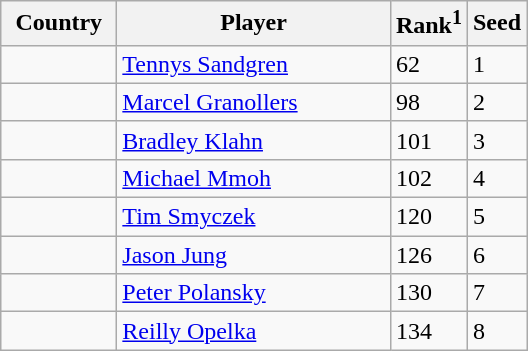<table class="sortable wikitable">
<tr>
<th width="70">Country</th>
<th width="175">Player</th>
<th>Rank<sup>1</sup></th>
<th>Seed</th>
</tr>
<tr>
<td></td>
<td><a href='#'>Tennys Sandgren</a></td>
<td>62</td>
<td>1</td>
</tr>
<tr>
<td></td>
<td><a href='#'>Marcel Granollers</a></td>
<td>98</td>
<td>2</td>
</tr>
<tr>
<td></td>
<td><a href='#'>Bradley Klahn</a></td>
<td>101</td>
<td>3</td>
</tr>
<tr>
<td></td>
<td><a href='#'>Michael Mmoh</a></td>
<td>102</td>
<td>4</td>
</tr>
<tr>
<td></td>
<td><a href='#'>Tim Smyczek</a></td>
<td>120</td>
<td>5</td>
</tr>
<tr>
<td></td>
<td><a href='#'>Jason Jung</a></td>
<td>126</td>
<td>6</td>
</tr>
<tr>
<td></td>
<td><a href='#'>Peter Polansky</a></td>
<td>130</td>
<td>7</td>
</tr>
<tr>
<td></td>
<td><a href='#'>Reilly Opelka</a></td>
<td>134</td>
<td>8</td>
</tr>
</table>
